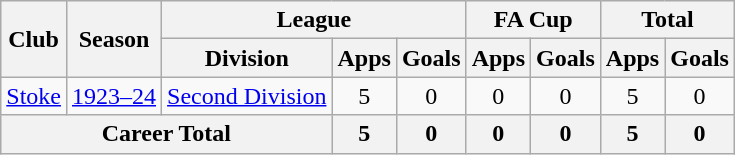<table class="wikitable" style="text-align: center;">
<tr>
<th rowspan="2">Club</th>
<th rowspan="2">Season</th>
<th colspan="3">League</th>
<th colspan="2">FA Cup</th>
<th colspan="2">Total</th>
</tr>
<tr>
<th>Division</th>
<th>Apps</th>
<th>Goals</th>
<th>Apps</th>
<th>Goals</th>
<th>Apps</th>
<th>Goals</th>
</tr>
<tr>
<td><a href='#'>Stoke</a></td>
<td><a href='#'>1923–24</a></td>
<td><a href='#'>Second Division</a></td>
<td>5</td>
<td>0</td>
<td>0</td>
<td>0</td>
<td>5</td>
<td>0</td>
</tr>
<tr>
<th colspan="3">Career Total</th>
<th>5</th>
<th>0</th>
<th>0</th>
<th>0</th>
<th>5</th>
<th>0</th>
</tr>
</table>
